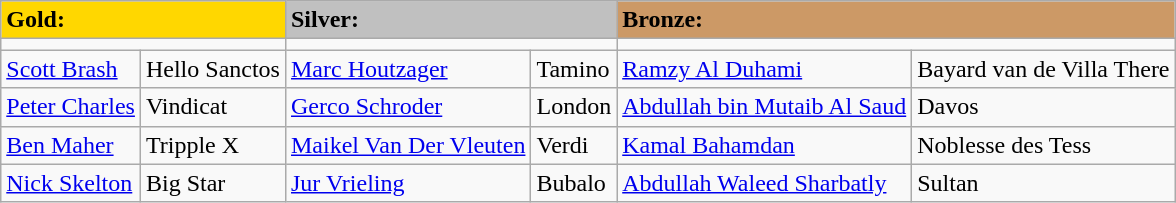<table class="wikitable">
<tr>
<td !align="center" bgcolor="gold" colspan=2><strong>Gold:</strong></td>
<td !align="center" bgcolor="silver" colspan=2><strong>Silver:</strong></td>
<td !align="center" bgcolor="CC9966" colspan=2><strong>Bronze:</strong></td>
</tr>
<tr>
<td colspan=2 align=center></td>
<td colspan=2 align=center></td>
<td colspan=2 align=center></td>
</tr>
<tr>
<td><a href='#'>Scott Brash</a></td>
<td>Hello Sanctos</td>
<td><a href='#'>Marc Houtzager</a></td>
<td>Tamino</td>
<td><a href='#'>Ramzy Al Duhami</a></td>
<td>Bayard van de Villa There</td>
</tr>
<tr>
<td><a href='#'>Peter Charles</a></td>
<td>Vindicat</td>
<td><a href='#'>Gerco Schroder</a></td>
<td>London</td>
<td><a href='#'>Abdullah bin Mutaib Al Saud</a></td>
<td>Davos</td>
</tr>
<tr>
<td><a href='#'>Ben Maher</a></td>
<td>Tripple X</td>
<td><a href='#'>Maikel Van Der Vleuten</a></td>
<td>Verdi</td>
<td><a href='#'>Kamal Bahamdan</a></td>
<td>Noblesse des Tess</td>
</tr>
<tr>
<td><a href='#'>Nick Skelton</a></td>
<td>Big Star</td>
<td><a href='#'>Jur Vrieling</a></td>
<td>Bubalo</td>
<td><a href='#'>Abdullah Waleed Sharbatly</a></td>
<td>Sultan</td>
</tr>
</table>
